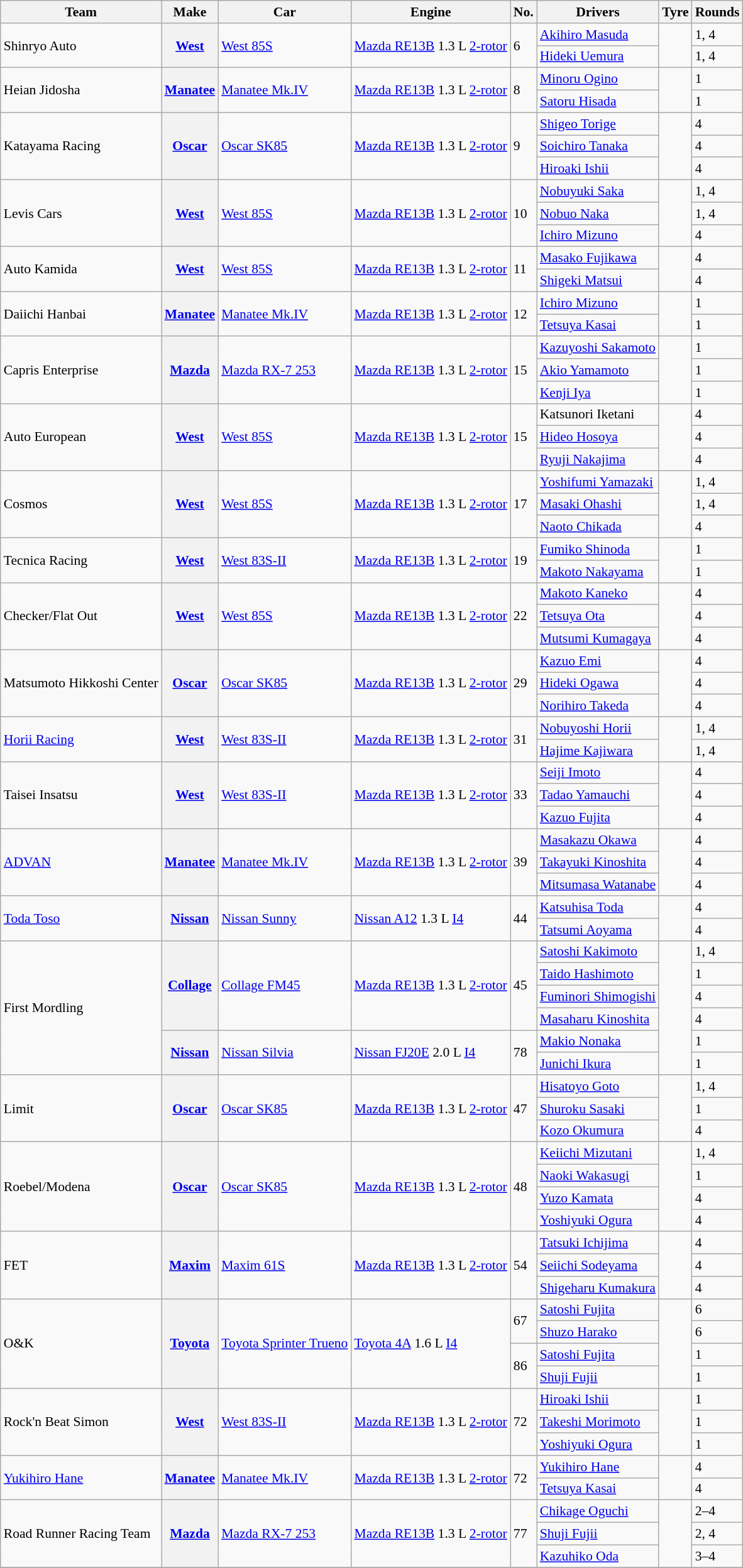<table class="wikitable" style="font-size: 90%;">
<tr>
<th>Team</th>
<th>Make</th>
<th>Car</th>
<th>Engine</th>
<th>No.</th>
<th>Drivers</th>
<th>Tyre</th>
<th>Rounds</th>
</tr>
<tr>
<td rowspan=2>Shinryo Auto</td>
<th rowspan=2><a href='#'>West</a></th>
<td rowspan=2><a href='#'>West 85S</a></td>
<td rowspan=2><a href='#'>Mazda RE13B</a> 1.3 L <a href='#'>2-rotor</a></td>
<td rowspan=2>6</td>
<td> <a href='#'>Akihiro Masuda</a></td>
<td align=center rowspan=2></td>
<td>1, 4</td>
</tr>
<tr>
<td> <a href='#'>Hideki Uemura</a></td>
<td>1, 4</td>
</tr>
<tr>
<td rowspan=2>Heian Jidosha</td>
<th rowspan=2><a href='#'>Manatee</a></th>
<td rowspan=2><a href='#'>Manatee Mk.IV</a></td>
<td rowspan=2><a href='#'>Mazda RE13B</a> 1.3 L <a href='#'>2-rotor</a></td>
<td rowspan=2>8</td>
<td> <a href='#'>Minoru Ogino</a></td>
<td align=center rowspan=2></td>
<td>1</td>
</tr>
<tr>
<td> <a href='#'>Satoru Hisada</a></td>
<td>1</td>
</tr>
<tr>
<td rowspan=3>Katayama Racing</td>
<th rowspan=3><a href='#'>Oscar</a></th>
<td rowspan=3><a href='#'>Oscar SK85</a></td>
<td rowspan=3><a href='#'>Mazda RE13B</a> 1.3 L <a href='#'>2-rotor</a></td>
<td rowspan=3>9</td>
<td> <a href='#'>Shigeo Torige</a></td>
<td align=center rowspan=3></td>
<td>4</td>
</tr>
<tr>
<td> <a href='#'>Soichiro Tanaka</a></td>
<td>4</td>
</tr>
<tr>
<td> <a href='#'>Hiroaki Ishii</a></td>
<td>4</td>
</tr>
<tr>
<td rowspan=3>Levis Cars</td>
<th rowspan=3><a href='#'>West</a></th>
<td rowspan=3><a href='#'>West 85S</a></td>
<td rowspan=3><a href='#'>Mazda RE13B</a> 1.3 L <a href='#'>2-rotor</a></td>
<td rowspan=3>10</td>
<td> <a href='#'>Nobuyuki Saka</a></td>
<td align=center rowspan=3></td>
<td>1, 4</td>
</tr>
<tr>
<td> <a href='#'>Nobuo Naka</a></td>
<td>1, 4</td>
</tr>
<tr>
<td> <a href='#'>Ichiro Mizuno</a></td>
<td>4</td>
</tr>
<tr>
<td rowspan=2>Auto Kamida</td>
<th rowspan=2><a href='#'>West</a></th>
<td rowspan=2><a href='#'>West 85S</a></td>
<td rowspan=2><a href='#'>Mazda RE13B</a> 1.3 L <a href='#'>2-rotor</a></td>
<td rowspan=2>11</td>
<td> <a href='#'>Masako Fujikawa</a></td>
<td align=center rowspan=2></td>
<td>4</td>
</tr>
<tr>
<td> <a href='#'>Shigeki Matsui</a></td>
<td>4</td>
</tr>
<tr>
<td rowspan=2>Daiichi Hanbai</td>
<th rowspan=2><a href='#'>Manatee</a></th>
<td rowspan=2><a href='#'>Manatee Mk.IV</a></td>
<td rowspan=2><a href='#'>Mazda RE13B</a> 1.3 L <a href='#'>2-rotor</a></td>
<td rowspan=2>12</td>
<td> <a href='#'>Ichiro Mizuno</a></td>
<td align=center rowspan=2></td>
<td>1</td>
</tr>
<tr>
<td> <a href='#'>Tetsuya Kasai</a></td>
<td>1</td>
</tr>
<tr>
<td rowspan=3>Capris Enterprise</td>
<th rowspan=3><a href='#'>Mazda</a></th>
<td rowspan=3><a href='#'>Mazda RX-7 253</a></td>
<td rowspan=3><a href='#'>Mazda RE13B</a> 1.3 L <a href='#'>2-rotor</a></td>
<td rowspan=3>15</td>
<td> <a href='#'>Kazuyoshi Sakamoto</a></td>
<td align=center rowspan=3></td>
<td>1</td>
</tr>
<tr>
<td> <a href='#'>Akio Yamamoto</a></td>
<td>1</td>
</tr>
<tr>
<td> <a href='#'>Kenji Iya</a></td>
<td>1</td>
</tr>
<tr>
<td rowspan=3>Auto European</td>
<th rowspan=3><a href='#'>West</a></th>
<td rowspan=3><a href='#'>West 85S</a></td>
<td rowspan=3><a href='#'>Mazda RE13B</a> 1.3 L <a href='#'>2-rotor</a></td>
<td rowspan=3>15</td>
<td> Katsunori Iketani</td>
<td align=center rowspan=3></td>
<td>4</td>
</tr>
<tr>
<td> <a href='#'>Hideo Hosoya</a></td>
<td>4</td>
</tr>
<tr>
<td> <a href='#'>Ryuji Nakajima</a></td>
<td>4</td>
</tr>
<tr>
<td rowspan=3>Cosmos</td>
<th rowspan=3><a href='#'>West</a></th>
<td rowspan=3><a href='#'>West 85S</a></td>
<td rowspan=3><a href='#'>Mazda RE13B</a> 1.3 L <a href='#'>2-rotor</a></td>
<td rowspan=3>17</td>
<td> <a href='#'>Yoshifumi Yamazaki</a></td>
<td align=center rowspan=3></td>
<td>1, 4</td>
</tr>
<tr>
<td> <a href='#'>Masaki Ohashi</a></td>
<td>1, 4</td>
</tr>
<tr>
<td> <a href='#'>Naoto Chikada</a></td>
<td>4</td>
</tr>
<tr>
<td rowspan=2>Tecnica Racing</td>
<th rowspan=2><a href='#'>West</a></th>
<td rowspan=2><a href='#'>West 83S-II</a></td>
<td rowspan=2><a href='#'>Mazda RE13B</a> 1.3 L <a href='#'>2-rotor</a></td>
<td rowspan=2>19</td>
<td> <a href='#'>Fumiko Shinoda</a></td>
<td align=center rowspan=2></td>
<td>1</td>
</tr>
<tr>
<td> <a href='#'>Makoto Nakayama</a></td>
<td>1</td>
</tr>
<tr>
<td rowspan=3>Checker/Flat Out</td>
<th rowspan=3><a href='#'>West</a></th>
<td rowspan=3><a href='#'>West 85S</a></td>
<td rowspan=3><a href='#'>Mazda RE13B</a> 1.3 L <a href='#'>2-rotor</a></td>
<td rowspan=3>22</td>
<td> <a href='#'>Makoto Kaneko</a></td>
<td align=center rowspan=3></td>
<td>4</td>
</tr>
<tr>
<td> <a href='#'>Tetsuya Ota</a></td>
<td>4</td>
</tr>
<tr>
<td> <a href='#'>Mutsumi Kumagaya</a></td>
<td>4</td>
</tr>
<tr>
<td rowspan=3>Matsumoto Hikkoshi Center</td>
<th rowspan=3><a href='#'>Oscar</a></th>
<td rowspan=3><a href='#'>Oscar SK85</a></td>
<td rowspan=3><a href='#'>Mazda RE13B</a> 1.3 L <a href='#'>2-rotor</a></td>
<td rowspan=3>29</td>
<td> <a href='#'>Kazuo Emi</a></td>
<td align=center rowspan=3></td>
<td>4</td>
</tr>
<tr>
<td> <a href='#'>Hideki Ogawa</a></td>
<td>4</td>
</tr>
<tr>
<td> <a href='#'>Norihiro Takeda</a></td>
<td>4</td>
</tr>
<tr>
<td rowspan=2><a href='#'>Horii Racing</a></td>
<th rowspan=2><a href='#'>West</a></th>
<td rowspan=2><a href='#'>West 83S-II</a></td>
<td rowspan=2><a href='#'>Mazda RE13B</a> 1.3 L <a href='#'>2-rotor</a></td>
<td rowspan=2>31</td>
<td> <a href='#'>Nobuyoshi Horii</a></td>
<td align=center rowspan=2></td>
<td>1, 4</td>
</tr>
<tr>
<td> <a href='#'>Hajime Kajiwara</a></td>
<td>1, 4</td>
</tr>
<tr>
<td rowspan=3>Taisei Insatsu</td>
<th rowspan=3><a href='#'>West</a></th>
<td rowspan=3><a href='#'>West 83S-II</a></td>
<td rowspan=3><a href='#'>Mazda RE13B</a> 1.3 L <a href='#'>2-rotor</a></td>
<td rowspan=3>33</td>
<td> <a href='#'>Seiji Imoto</a></td>
<td align=center rowspan=3></td>
<td>4</td>
</tr>
<tr>
<td> <a href='#'>Tadao Yamauchi</a></td>
<td>4</td>
</tr>
<tr>
<td> <a href='#'>Kazuo Fujita</a></td>
<td>4</td>
</tr>
<tr>
<td rowspan=3><a href='#'>ADVAN</a></td>
<th rowspan=3><a href='#'>Manatee</a></th>
<td rowspan=3><a href='#'>Manatee Mk.IV</a></td>
<td rowspan=3><a href='#'>Mazda RE13B</a> 1.3 L <a href='#'>2-rotor</a></td>
<td rowspan=3>39</td>
<td> <a href='#'>Masakazu Okawa</a></td>
<td align=center rowspan=3></td>
<td>4</td>
</tr>
<tr>
<td> <a href='#'>Takayuki Kinoshita</a></td>
<td>4</td>
</tr>
<tr>
<td> <a href='#'>Mitsumasa Watanabe</a></td>
<td>4</td>
</tr>
<tr>
<td rowspan=2><a href='#'>Toda Toso</a></td>
<th rowspan=2><a href='#'>Nissan</a></th>
<td rowspan=2><a href='#'>Nissan Sunny</a></td>
<td rowspan=2><a href='#'>Nissan A12</a> 1.3 L <a href='#'>I4</a></td>
<td rowspan=2>44</td>
<td> <a href='#'>Katsuhisa Toda</a></td>
<td align=center rowspan=2></td>
<td>4</td>
</tr>
<tr>
<td> <a href='#'>Tatsumi Aoyama</a></td>
<td>4</td>
</tr>
<tr>
<td rowspan=6>First Mordling</td>
<th rowspan=4><a href='#'>Collage</a></th>
<td rowspan=4><a href='#'>Collage FM45</a></td>
<td rowspan=4><a href='#'>Mazda RE13B</a> 1.3 L <a href='#'>2-rotor</a></td>
<td rowspan=4>45</td>
<td> <a href='#'>Satoshi Kakimoto</a></td>
<td align=center rowspan=6></td>
<td>1, 4</td>
</tr>
<tr>
<td> <a href='#'>Taido Hashimoto</a></td>
<td>1</td>
</tr>
<tr>
<td> <a href='#'>Fuminori Shimogishi</a></td>
<td>4</td>
</tr>
<tr>
<td> <a href='#'>Masaharu Kinoshita</a></td>
<td>4</td>
</tr>
<tr>
<th rowspan=2><a href='#'>Nissan</a></th>
<td rowspan=2><a href='#'>Nissan Silvia</a></td>
<td rowspan=2><a href='#'>Nissan FJ20E</a> 2.0 L <a href='#'>I4</a></td>
<td rowspan=2>78</td>
<td> <a href='#'>Makio Nonaka</a></td>
<td>1</td>
</tr>
<tr>
<td> <a href='#'>Junichi Ikura</a></td>
<td>1</td>
</tr>
<tr>
<td rowspan=3>Limit</td>
<th rowspan=3><a href='#'>Oscar</a></th>
<td rowspan=3><a href='#'>Oscar SK85</a></td>
<td rowspan=3><a href='#'>Mazda RE13B</a> 1.3 L <a href='#'>2-rotor</a></td>
<td rowspan=3>47</td>
<td> <a href='#'>Hisatoyo Goto</a></td>
<td align=center rowspan=3></td>
<td>1, 4</td>
</tr>
<tr>
<td> <a href='#'>Shuroku Sasaki</a></td>
<td>1</td>
</tr>
<tr>
<td> <a href='#'>Kozo Okumura</a></td>
<td>4</td>
</tr>
<tr>
<td rowspan=4>Roebel/Modena</td>
<th rowspan=4><a href='#'>Oscar</a></th>
<td rowspan=4><a href='#'>Oscar SK85</a></td>
<td rowspan=4><a href='#'>Mazda RE13B</a> 1.3 L <a href='#'>2-rotor</a></td>
<td rowspan=4>48</td>
<td> <a href='#'>Keiichi Mizutani</a></td>
<td align=center rowspan=4></td>
<td>1, 4</td>
</tr>
<tr>
<td> <a href='#'>Naoki Wakasugi</a></td>
<td>1</td>
</tr>
<tr>
<td> <a href='#'>Yuzo Kamata</a></td>
<td>4</td>
</tr>
<tr>
<td> <a href='#'>Yoshiyuki Ogura</a></td>
<td>4</td>
</tr>
<tr>
<td rowspan=3>FET</td>
<th rowspan=3><a href='#'>Maxim</a></th>
<td rowspan=3><a href='#'>Maxim 61S</a></td>
<td rowspan=3><a href='#'>Mazda RE13B</a> 1.3 L <a href='#'>2-rotor</a></td>
<td rowspan=3>54</td>
<td> <a href='#'>Tatsuki Ichijima</a></td>
<td align=center rowspan=3></td>
<td>4</td>
</tr>
<tr>
<td> <a href='#'>Seiichi Sodeyama</a></td>
<td>4</td>
</tr>
<tr>
<td> <a href='#'>Shigeharu Kumakura</a></td>
<td>4</td>
</tr>
<tr>
<td rowspan=4>O&K</td>
<th rowspan=4><a href='#'>Toyota</a></th>
<td rowspan=4><a href='#'>Toyota Sprinter Trueno</a></td>
<td rowspan=4><a href='#'>Toyota 4A</a> 1.6 L <a href='#'>I4</a></td>
<td rowspan=2>67</td>
<td> <a href='#'>Satoshi Fujita</a></td>
<td align=center rowspan=4></td>
<td>6</td>
</tr>
<tr>
<td> <a href='#'>Shuzo Harako</a></td>
<td>6</td>
</tr>
<tr>
<td rowspan=2>86</td>
<td> <a href='#'>Satoshi Fujita</a></td>
<td>1</td>
</tr>
<tr>
<td> <a href='#'>Shuji Fujii</a></td>
<td>1</td>
</tr>
<tr>
<td rowspan=3>Rock'n Beat Simon</td>
<th rowspan=3><a href='#'>West</a></th>
<td rowspan=3><a href='#'>West 83S-II</a></td>
<td rowspan=3><a href='#'>Mazda RE13B</a> 1.3 L <a href='#'>2-rotor</a></td>
<td rowspan=3>72</td>
<td> <a href='#'>Hiroaki Ishii</a></td>
<td align=center rowspan=3></td>
<td>1</td>
</tr>
<tr>
<td> <a href='#'>Takeshi Morimoto</a></td>
<td>1</td>
</tr>
<tr>
<td> <a href='#'>Yoshiyuki Ogura</a></td>
<td>1</td>
</tr>
<tr>
<td rowspan=2><a href='#'>Yukihiro Hane</a></td>
<th rowspan=2><a href='#'>Manatee</a></th>
<td rowspan=2><a href='#'>Manatee Mk.IV</a></td>
<td rowspan=2><a href='#'>Mazda RE13B</a> 1.3 L <a href='#'>2-rotor</a></td>
<td rowspan=2>72</td>
<td> <a href='#'>Yukihiro Hane</a></td>
<td align=center rowspan=2></td>
<td>4</td>
</tr>
<tr>
<td> <a href='#'>Tetsuya Kasai</a></td>
<td>4</td>
</tr>
<tr>
<td rowspan=3>Road Runner Racing Team</td>
<th rowspan=3><a href='#'>Mazda</a></th>
<td rowspan=3><a href='#'>Mazda RX-7 253</a></td>
<td rowspan=3><a href='#'>Mazda RE13B</a> 1.3 L <a href='#'>2-rotor</a></td>
<td rowspan=3>77</td>
<td> <a href='#'>Chikage Oguchi</a></td>
<td align=center rowspan=3></td>
<td>2–4</td>
</tr>
<tr>
<td> <a href='#'>Shuji Fujii</a></td>
<td>2, 4</td>
</tr>
<tr>
<td> <a href='#'>Kazuhiko Oda</a></td>
<td>3–4</td>
</tr>
<tr>
</tr>
</table>
